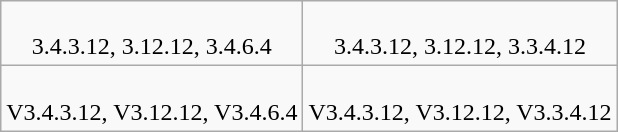<table class=wikitable>
<tr align=center>
<td><br>3.4.3.12, 3.12.12, 3.4.6.4</td>
<td><br>3.4.3.12, 3.12.12, 3.3.4.12</td>
</tr>
<tr>
<td><br>V3.4.3.12, V3.12.12, V3.4.6.4</td>
<td><br>V3.4.3.12, V3.12.12, V3.3.4.12</td>
</tr>
</table>
